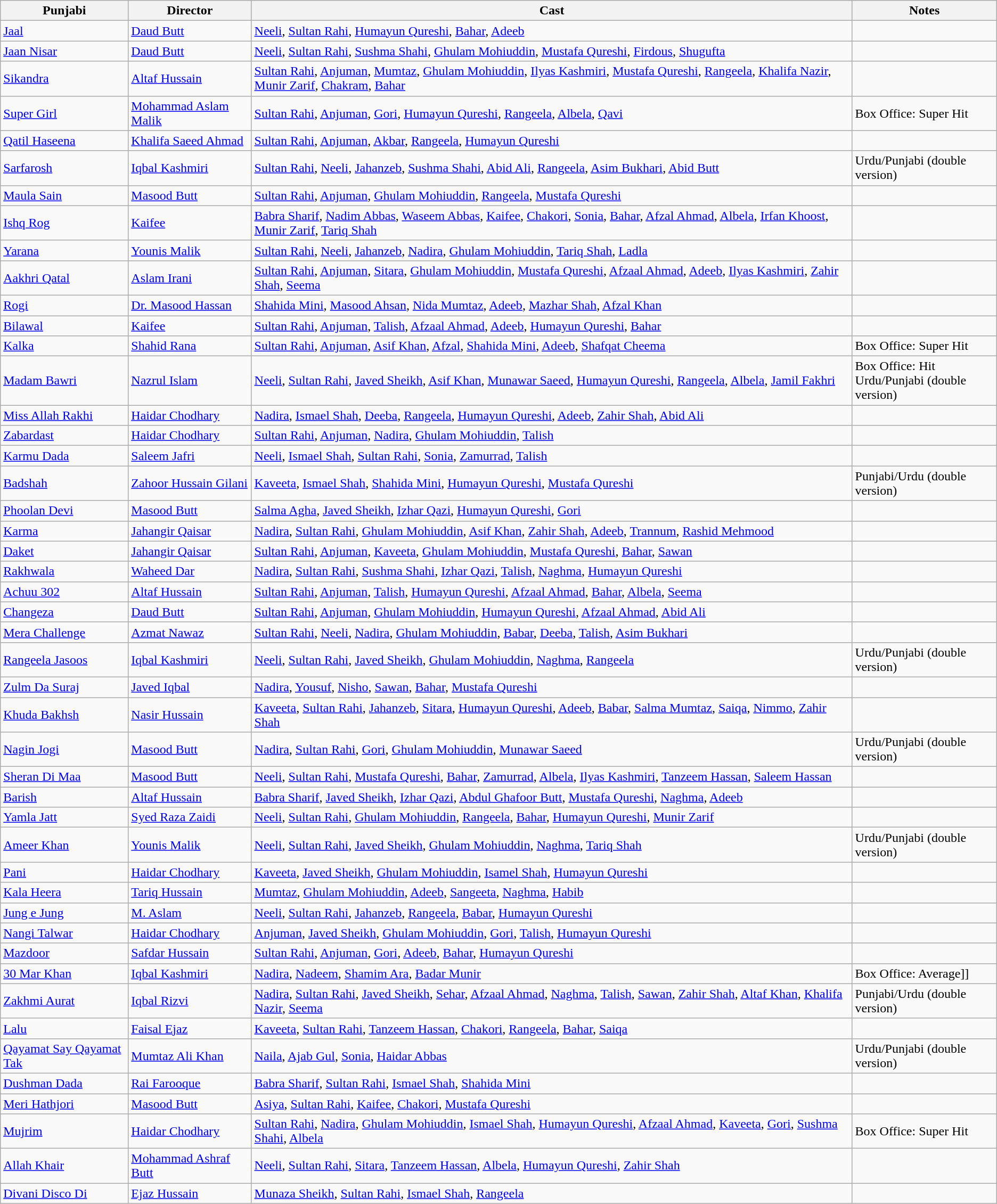<table class="wikitable">
<tr>
<th>Punjabi</th>
<th>Director</th>
<th>Cast</th>
<th>Notes</th>
</tr>
<tr>
<td><a href='#'>Jaal</a></td>
<td><a href='#'>Daud Butt</a></td>
<td><a href='#'>Neeli</a>, <a href='#'>Sultan Rahi</a>, <a href='#'>Humayun Qureshi</a>, <a href='#'>Bahar</a>, <a href='#'>Adeeb</a></td>
<td></td>
</tr>
<tr>
<td><a href='#'>Jaan Nisar</a></td>
<td><a href='#'>Daud Butt</a></td>
<td><a href='#'>Neeli</a>, <a href='#'>Sultan Rahi</a>, <a href='#'>Sushma Shahi</a>, <a href='#'>Ghulam Mohiuddin</a>, <a href='#'>Mustafa Qureshi</a>, <a href='#'>Firdous</a>, <a href='#'>Shugufta</a></td>
<td></td>
</tr>
<tr>
<td><a href='#'>Sikandra</a></td>
<td><a href='#'>Altaf Hussain</a></td>
<td><a href='#'>Sultan Rahi</a>, <a href='#'>Anjuman</a>, <a href='#'>Mumtaz</a>, <a href='#'>Ghulam Mohiuddin</a>, <a href='#'>Ilyas Kashmiri</a>, <a href='#'>Mustafa Qureshi</a>, <a href='#'>Rangeela</a>, <a href='#'>Khalifa Nazir</a>, <a href='#'>Munir Zarif</a>, <a href='#'>Chakram</a>, <a href='#'>Bahar</a></td>
<td></td>
</tr>
<tr>
<td><a href='#'>Super Girl</a></td>
<td><a href='#'>Mohammad Aslam Malik</a></td>
<td><a href='#'>Sultan Rahi</a>, <a href='#'>Anjuman</a>, <a href='#'>Gori</a>, <a href='#'>Humayun Qureshi</a>, <a href='#'>Rangeela</a>, <a href='#'>Albela</a>, <a href='#'>Qavi</a></td>
<td>Box Office: Super Hit</td>
</tr>
<tr>
<td><a href='#'>Qatil Haseena</a></td>
<td><a href='#'>Khalifa Saeed Ahmad</a></td>
<td><a href='#'>Sultan Rahi</a>, <a href='#'>Anjuman</a>, <a href='#'>Akbar</a>, <a href='#'>Rangeela</a>, <a href='#'>Humayun Qureshi</a></td>
<td></td>
</tr>
<tr>
<td><a href='#'>Sarfarosh</a></td>
<td><a href='#'>Iqbal Kashmiri</a></td>
<td><a href='#'>Sultan Rahi</a>, <a href='#'>Neeli</a>, <a href='#'>Jahanzeb</a>, <a href='#'>Sushma Shahi</a>, <a href='#'>Abid Ali</a>, <a href='#'>Rangeela</a>, <a href='#'>Asim Bukhari</a>, <a href='#'>Abid Butt</a></td>
<td>Urdu/Punjabi (double version)</td>
</tr>
<tr>
<td><a href='#'>Maula Sain</a></td>
<td><a href='#'>Masood Butt</a></td>
<td><a href='#'>Sultan Rahi</a>, <a href='#'>Anjuman</a>, <a href='#'>Ghulam Mohiuddin</a>, <a href='#'>Rangeela</a>, <a href='#'>Mustafa Qureshi</a></td>
<td></td>
</tr>
<tr>
<td><a href='#'>Ishq Rog</a></td>
<td><a href='#'>Kaifee</a></td>
<td><a href='#'>Babra Sharif</a>, <a href='#'>Nadim Abbas</a>, <a href='#'>Waseem Abbas</a>, <a href='#'>Kaifee</a>, <a href='#'>Chakori</a>, <a href='#'>Sonia</a>, <a href='#'>Bahar</a>, <a href='#'>Afzal Ahmad</a>, <a href='#'>Albela</a>, <a href='#'>Irfan Khoost</a>, <a href='#'>Munir Zarif</a>, <a href='#'>Tariq Shah</a></td>
<td></td>
</tr>
<tr>
<td><a href='#'>Yarana</a></td>
<td><a href='#'>Younis Malik</a></td>
<td><a href='#'>Sultan Rahi</a>, <a href='#'>Neeli</a>, <a href='#'>Jahanzeb</a>, <a href='#'>Nadira</a>, <a href='#'>Ghulam Mohiuddin</a>, <a href='#'>Tariq Shah</a>, <a href='#'>Ladla</a></td>
<td></td>
</tr>
<tr>
<td><a href='#'>Aakhri Qatal</a></td>
<td><a href='#'>Aslam Irani</a></td>
<td><a href='#'>Sultan Rahi</a>, <a href='#'>Anjuman</a>, <a href='#'>Sitara</a>, <a href='#'>Ghulam Mohiuddin</a>, <a href='#'>Mustafa Qureshi</a>, <a href='#'>Afzaal Ahmad</a>, <a href='#'>Adeeb</a>, <a href='#'>Ilyas Kashmiri</a>, <a href='#'>Zahir Shah</a>, <a href='#'>Seema</a></td>
<td></td>
</tr>
<tr>
<td><a href='#'>Rogi</a></td>
<td><a href='#'>Dr. Masood Hassan</a></td>
<td><a href='#'>Shahida Mini</a>, <a href='#'>Masood Ahsan</a>, <a href='#'>Nida Mumtaz</a>, <a href='#'>Adeeb</a>, <a href='#'>Mazhar Shah</a>, <a href='#'>Afzal Khan</a></td>
<td></td>
</tr>
<tr>
<td><a href='#'>Bilawal</a></td>
<td><a href='#'>Kaifee</a></td>
<td><a href='#'>Sultan Rahi</a>, <a href='#'>Anjuman</a>, <a href='#'>Talish</a>, <a href='#'>Afzaal Ahmad</a>, <a href='#'>Adeeb</a>, <a href='#'>Humayun Qureshi</a>, <a href='#'>Bahar</a></td>
<td></td>
</tr>
<tr>
<td><a href='#'>Kalka</a></td>
<td><a href='#'>Shahid Rana</a></td>
<td><a href='#'>Sultan Rahi</a>, <a href='#'>Anjuman</a>, <a href='#'>Asif Khan</a>, <a href='#'>Afzal</a>, <a href='#'>Shahida Mini</a>, <a href='#'>Adeeb</a>, <a href='#'>Shafqat Cheema</a></td>
<td>Box Office: Super Hit</td>
</tr>
<tr>
<td><a href='#'>Madam Bawri</a></td>
<td><a href='#'>Nazrul Islam</a></td>
<td><a href='#'>Neeli</a>, <a href='#'>Sultan Rahi</a>, <a href='#'>Javed Sheikh</a>, <a href='#'>Asif Khan</a>, <a href='#'>Munawar Saeed</a>, <a href='#'>Humayun Qureshi</a>, <a href='#'>Rangeela</a>, <a href='#'>Albela</a>, <a href='#'>Jamil Fakhri</a></td>
<td>Box Office: Hit<br>Urdu/Punjabi (double version)</td>
</tr>
<tr>
<td><a href='#'>Miss Allah Rakhi</a></td>
<td><a href='#'>Haidar Chodhary</a></td>
<td><a href='#'>Nadira</a>, <a href='#'>Ismael Shah</a>, <a href='#'>Deeba</a>, <a href='#'>Rangeela</a>, <a href='#'>Humayun Qureshi</a>, <a href='#'>Adeeb</a>, <a href='#'>Zahir Shah</a>, <a href='#'>Abid Ali</a></td>
<td></td>
</tr>
<tr>
<td><a href='#'>Zabardast</a></td>
<td><a href='#'>Haidar Chodhary</a></td>
<td><a href='#'>Sultan Rahi</a>, <a href='#'>Anjuman</a>, <a href='#'>Nadira</a>, <a href='#'>Ghulam Mohiuddin</a>, <a href='#'>Talish</a></td>
<td></td>
</tr>
<tr>
<td><a href='#'>Karmu Dada</a></td>
<td><a href='#'>Saleem Jafri</a></td>
<td><a href='#'>Neeli</a>, <a href='#'>Ismael Shah</a>, <a href='#'>Sultan Rahi</a>, <a href='#'>Sonia</a>, <a href='#'>Zamurrad</a>, <a href='#'>Talish</a></td>
<td></td>
</tr>
<tr>
<td><a href='#'>Badshah</a></td>
<td><a href='#'>Zahoor Hussain Gilani</a></td>
<td><a href='#'>Kaveeta</a>, <a href='#'>Ismael Shah</a>, <a href='#'>Shahida Mini</a>, <a href='#'>Humayun Qureshi</a>, <a href='#'>Mustafa Qureshi</a></td>
<td>Punjabi/Urdu (double version)</td>
</tr>
<tr>
<td><a href='#'>Phoolan Devi</a></td>
<td><a href='#'>Masood Butt</a></td>
<td><a href='#'>Salma Agha</a>, <a href='#'>Javed Sheikh</a>, <a href='#'>Izhar Qazi</a>, <a href='#'>Humayun Qureshi</a>, <a href='#'>Gori</a></td>
<td></td>
</tr>
<tr>
<td><a href='#'>Karma</a></td>
<td><a href='#'>Jahangir Qaisar</a></td>
<td><a href='#'>Nadira</a>, <a href='#'>Sultan Rahi</a>, <a href='#'>Ghulam Mohiuddin</a>, <a href='#'>Asif Khan</a>, <a href='#'>Zahir Shah</a>, <a href='#'>Adeeb</a>, <a href='#'>Trannum</a>, <a href='#'>Rashid Mehmood</a></td>
<td></td>
</tr>
<tr>
<td><a href='#'>Daket</a></td>
<td><a href='#'>Jahangir Qaisar</a></td>
<td><a href='#'>Sultan Rahi</a>, <a href='#'>Anjuman</a>, <a href='#'>Kaveeta</a>, <a href='#'>Ghulam Mohiuddin</a>, <a href='#'>Mustafa Qureshi</a>, <a href='#'>Bahar</a>, <a href='#'>Sawan</a></td>
<td></td>
</tr>
<tr>
<td><a href='#'>Rakhwala</a></td>
<td><a href='#'>Waheed Dar</a></td>
<td><a href='#'>Nadira</a>, <a href='#'>Sultan Rahi</a>, <a href='#'>Sushma Shahi</a>, <a href='#'>Izhar Qazi</a>, <a href='#'>Talish</a>, <a href='#'>Naghma</a>, <a href='#'>Humayun Qureshi</a></td>
<td></td>
</tr>
<tr>
<td><a href='#'>Achuu 302</a></td>
<td><a href='#'>Altaf Hussain</a></td>
<td><a href='#'>Sultan Rahi</a>, <a href='#'>Anjuman</a>, <a href='#'>Talish</a>, <a href='#'>Humayun Qureshi</a>, <a href='#'>Afzaal Ahmad</a>, <a href='#'>Bahar</a>, <a href='#'>Albela</a>, <a href='#'>Seema</a></td>
</tr>
<tr>
<td><a href='#'>Changeza</a></td>
<td><a href='#'>Daud Butt</a></td>
<td><a href='#'>Sultan Rahi</a>, <a href='#'>Anjuman</a>, <a href='#'>Ghulam Mohiuddin</a>, <a href='#'>Humayun Qureshi</a>, <a href='#'>Afzaal Ahmad</a>, <a href='#'>Abid Ali</a></td>
<td></td>
</tr>
<tr>
<td><a href='#'>Mera Challenge</a></td>
<td><a href='#'>Azmat Nawaz</a></td>
<td><a href='#'>Sultan Rahi</a>, <a href='#'>Neeli</a>, <a href='#'>Nadira</a>, <a href='#'>Ghulam Mohiuddin</a>, <a href='#'>Babar</a>, <a href='#'>Deeba</a>, <a href='#'>Talish</a>, <a href='#'>Asim Bukhari</a></td>
<td></td>
</tr>
<tr>
<td><a href='#'>Rangeela Jasoos</a></td>
<td><a href='#'>Iqbal Kashmiri</a></td>
<td><a href='#'>Neeli</a>, <a href='#'>Sultan Rahi</a>, <a href='#'>Javed Sheikh</a>, <a href='#'>Ghulam Mohiuddin</a>, <a href='#'>Naghma</a>, <a href='#'>Rangeela</a></td>
<td>Urdu/Punjabi (double version)</td>
</tr>
<tr>
<td><a href='#'>Zulm Da Suraj</a></td>
<td><a href='#'>Javed Iqbal</a></td>
<td><a href='#'>Nadira</a>, <a href='#'>Yousuf</a>, <a href='#'>Nisho</a>, <a href='#'>Sawan</a>, <a href='#'>Bahar</a>, <a href='#'>Mustafa Qureshi</a></td>
<td></td>
</tr>
<tr>
<td><a href='#'>Khuda Bakhsh</a></td>
<td><a href='#'>Nasir Hussain</a></td>
<td><a href='#'>Kaveeta</a>, <a href='#'>Sultan Rahi</a>, <a href='#'>Jahanzeb</a>, <a href='#'>Sitara</a>, <a href='#'>Humayun Qureshi</a>, <a href='#'>Adeeb</a>, <a href='#'>Babar</a>, <a href='#'>Salma Mumtaz</a>, <a href='#'>Saiqa</a>, <a href='#'>Nimmo</a>, <a href='#'>Zahir Shah</a></td>
<td></td>
</tr>
<tr>
<td><a href='#'>Nagin Jogi</a></td>
<td><a href='#'>Masood Butt</a></td>
<td><a href='#'>Nadira</a>, <a href='#'>Sultan Rahi</a>, <a href='#'>Gori</a>, <a href='#'>Ghulam Mohiuddin</a>, <a href='#'>Munawar Saeed</a></td>
<td>Urdu/Punjabi (double version)</td>
</tr>
<tr>
<td><a href='#'>Sheran Di Maa</a></td>
<td><a href='#'>Masood Butt</a></td>
<td><a href='#'>Neeli</a>, <a href='#'>Sultan Rahi</a>, <a href='#'>Mustafa Qureshi</a>, <a href='#'>Bahar</a>, <a href='#'>Zamurrad</a>, <a href='#'>Albela</a>, <a href='#'>Ilyas Kashmiri</a>, <a href='#'>Tanzeem Hassan</a>, <a href='#'>Saleem Hassan</a></td>
<td></td>
</tr>
<tr>
<td><a href='#'>Barish</a></td>
<td><a href='#'>Altaf Hussain</a></td>
<td><a href='#'>Babra Sharif</a>, <a href='#'>Javed Sheikh</a>, <a href='#'>Izhar Qazi</a>, <a href='#'>Abdul Ghafoor Butt</a>, <a href='#'>Mustafa Qureshi</a>, <a href='#'>Naghma</a>, <a href='#'>Adeeb</a></td>
<td></td>
</tr>
<tr>
<td><a href='#'>Yamla Jatt</a></td>
<td><a href='#'>Syed Raza Zaidi</a></td>
<td><a href='#'>Neeli</a>, <a href='#'>Sultan Rahi</a>, <a href='#'>Ghulam Mohiuddin</a>, <a href='#'>Rangeela</a>, <a href='#'>Bahar</a>, <a href='#'>Humayun Qureshi</a>, <a href='#'>Munir Zarif</a></td>
<td></td>
</tr>
<tr>
<td><a href='#'>Ameer Khan</a></td>
<td><a href='#'>Younis Malik</a></td>
<td><a href='#'>Neeli</a>, <a href='#'>Sultan Rahi</a>, <a href='#'>Javed Sheikh</a>, <a href='#'>Ghulam Mohiuddin</a>, <a href='#'>Naghma</a>, <a href='#'>Tariq Shah</a></td>
<td>Urdu/Punjabi (double version)</td>
</tr>
<tr>
<td><a href='#'>Pani</a></td>
<td><a href='#'>Haidar Chodhary</a></td>
<td><a href='#'>Kaveeta</a>, <a href='#'>Javed Sheikh</a>, <a href='#'>Ghulam Mohiuddin</a>, <a href='#'>Isamel Shah</a>, <a href='#'>Humayun Qureshi</a></td>
<td></td>
</tr>
<tr>
<td><a href='#'>Kala Heera</a></td>
<td><a href='#'>Tariq Hussain</a></td>
<td><a href='#'>Mumtaz</a>, <a href='#'>Ghulam Mohiuddin</a>, <a href='#'>Adeeb</a>, <a href='#'>Sangeeta</a>, <a href='#'>Naghma</a>, <a href='#'>Habib</a></td>
<td></td>
</tr>
<tr>
<td><a href='#'>Jung e Jung</a></td>
<td><a href='#'>M. Aslam</a></td>
<td><a href='#'>Neeli</a>, <a href='#'>Sultan Rahi</a>, <a href='#'>Jahanzeb</a>, <a href='#'>Rangeela</a>, <a href='#'>Babar</a>, <a href='#'>Humayun Qureshi</a></td>
<td></td>
</tr>
<tr>
<td><a href='#'>Nangi Talwar</a></td>
<td><a href='#'>Haidar Chodhary</a></td>
<td><a href='#'>Anjuman</a>, <a href='#'>Javed Sheikh</a>, <a href='#'>Ghulam Mohiuddin</a>, <a href='#'>Gori</a>, <a href='#'>Talish</a>, <a href='#'>Humayun Qureshi</a></td>
<td></td>
</tr>
<tr>
<td><a href='#'>Mazdoor</a></td>
<td><a href='#'>Safdar Hussain</a></td>
<td><a href='#'>Sultan Rahi</a>, <a href='#'>Anjuman</a>, <a href='#'>Gori</a>, <a href='#'>Adeeb</a>, <a href='#'>Bahar</a>, <a href='#'>Humayun Qureshi</a></td>
<td></td>
</tr>
<tr>
<td><a href='#'>30 Mar Khan</a></td>
<td><a href='#'>Iqbal Kashmiri</a></td>
<td><a href='#'>Nadira</a>, <a href='#'>Nadeem</a>, <a href='#'>Shamim Ara</a>, <a href='#'>Badar Munir</a></td>
<td>Box Office: Average]]</td>
</tr>
<tr>
<td><a href='#'>Zakhmi Aurat</a></td>
<td><a href='#'>Iqbal Rizvi</a></td>
<td><a href='#'>Nadira</a>, <a href='#'>Sultan Rahi</a>, <a href='#'>Javed Sheikh</a>, <a href='#'>Sehar</a>, <a href='#'>Afzaal Ahmad</a>, <a href='#'>Naghma</a>, <a href='#'>Talish</a>, <a href='#'>Sawan</a>, <a href='#'>Zahir Shah</a>, <a href='#'>Altaf Khan</a>, <a href='#'>Khalifa Nazir</a>, <a href='#'>Seema</a></td>
<td>Punjabi/Urdu (double version)</td>
</tr>
<tr>
<td><a href='#'>Lalu</a></td>
<td><a href='#'>Faisal Ejaz</a></td>
<td><a href='#'>Kaveeta</a>, <a href='#'>Sultan Rahi</a>, <a href='#'>Tanzeem Hassan</a>, <a href='#'>Chakori</a>, <a href='#'>Rangeela</a>, <a href='#'>Bahar</a>, <a href='#'>Saiqa</a></td>
<td></td>
</tr>
<tr>
<td><a href='#'>Qayamat Say Qayamat Tak</a></td>
<td><a href='#'>Mumtaz Ali Khan</a></td>
<td><a href='#'>Naila</a>, <a href='#'>Ajab Gul</a>, <a href='#'>Sonia</a>, <a href='#'>Haidar Abbas</a></td>
<td>Urdu/Punjabi (double version)</td>
</tr>
<tr>
<td><a href='#'>Dushman Dada</a></td>
<td><a href='#'>Rai Farooque</a></td>
<td><a href='#'>Babra Sharif</a>, <a href='#'>Sultan Rahi</a>, <a href='#'>Ismael Shah</a>, <a href='#'>Shahida Mini</a></td>
<td></td>
</tr>
<tr>
<td><a href='#'>Meri Hathjori</a></td>
<td><a href='#'>Masood Butt</a></td>
<td><a href='#'>Asiya</a>, <a href='#'>Sultan Rahi</a>, <a href='#'>Kaifee</a>, <a href='#'>Chakori</a>, <a href='#'>Mustafa Qureshi</a></td>
<td></td>
</tr>
<tr>
<td><a href='#'>Mujrim</a></td>
<td><a href='#'>Haidar Chodhary</a></td>
<td><a href='#'>Sultan Rahi</a>, <a href='#'>Nadira</a>, <a href='#'>Ghulam Mohiuddin</a>, <a href='#'>Ismael Shah</a>, <a href='#'>Humayun Qureshi</a>, <a href='#'>Afzaal Ahmad</a>, <a href='#'>Kaveeta</a>, <a href='#'>Gori</a>, <a href='#'>Sushma Shahi</a>, <a href='#'>Albela</a></td>
<td>Box Office: Super Hit</td>
</tr>
<tr>
<td><a href='#'>Allah Khair</a></td>
<td><a href='#'>Mohammad Ashraf Butt</a></td>
<td><a href='#'>Neeli</a>, <a href='#'>Sultan Rahi</a>, <a href='#'>Sitara</a>, <a href='#'>Tanzeem Hassan</a>, <a href='#'>Albela</a>, <a href='#'>Humayun Qureshi</a>, <a href='#'>Zahir Shah</a></td>
<td></td>
</tr>
<tr>
<td><a href='#'>Divani Disco Di</a></td>
<td><a href='#'>Ejaz Hussain</a></td>
<td><a href='#'>Munaza Sheikh</a>, <a href='#'>Sultan Rahi</a>, <a href='#'>Ismael Shah</a>, <a href='#'>Rangeela</a></td>
<td></td>
</tr>
</table>
